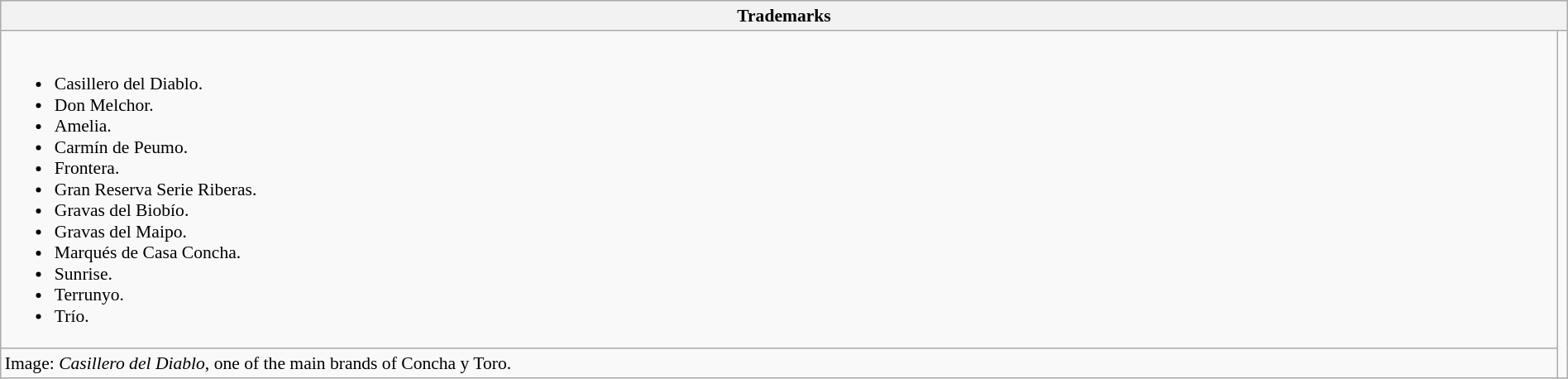<table class="wikitable" width="100%" style="background: #f9f9f9; border: 1px solid; border-collapse: collapse; font-size: 90%; text-align: left;">
<tr>
<th colspan=2>Trademarks</th>
</tr>
<tr>
<td><br><ul><li>Casillero del Diablo.</li><li>Don Melchor.</li><li>Amelia.</li><li>Carmín de Peumo.</li><li>Frontera.</li><li>Gran Reserva Serie Riberas.</li><li>Gravas del Biobío.</li><li>Gravas del Maipo.</li><li>Marqués de Casa Concha.</li><li>Sunrise.</li><li>Terrunyo.</li><li>Trío.</li></ul></td>
<td rowspan=2 width="1px"></td>
</tr>
<tr>
<td>Image: <em>Casillero del Diablo</em>, one of the main brands of Concha y Toro.</td>
</tr>
</table>
